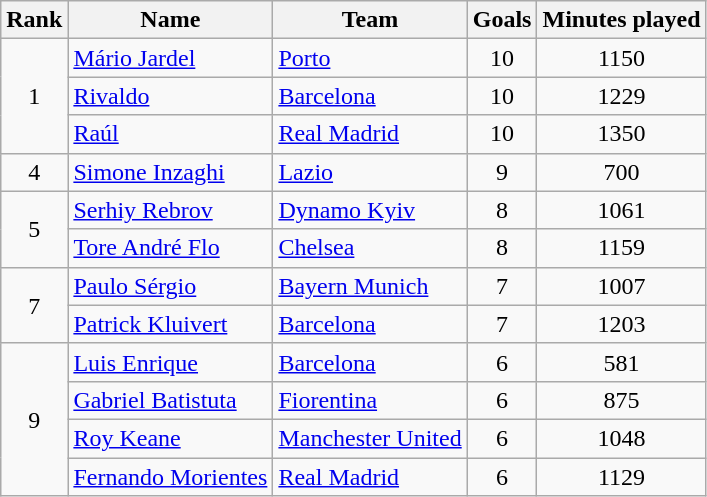<table class="wikitable" style="text-align:center">
<tr>
<th>Rank</th>
<th>Name</th>
<th>Team</th>
<th>Goals</th>
<th>Minutes played</th>
</tr>
<tr>
<td rowspan="3">1</td>
<td align="left"> <a href='#'>Mário Jardel</a></td>
<td align="left"> <a href='#'>Porto</a></td>
<td>10</td>
<td>1150</td>
</tr>
<tr>
<td align="left"> <a href='#'>Rivaldo</a></td>
<td align="left"> <a href='#'>Barcelona</a></td>
<td>10</td>
<td>1229</td>
</tr>
<tr>
<td align="left"> <a href='#'>Raúl</a></td>
<td align="left"> <a href='#'>Real Madrid</a></td>
<td>10</td>
<td>1350</td>
</tr>
<tr>
<td>4</td>
<td align="left"> <a href='#'>Simone Inzaghi</a></td>
<td align="left"> <a href='#'>Lazio</a></td>
<td>9</td>
<td>700</td>
</tr>
<tr>
<td rowspan="2">5</td>
<td align="left"> <a href='#'>Serhiy Rebrov</a></td>
<td align="left"> <a href='#'>Dynamo Kyiv</a></td>
<td>8</td>
<td>1061</td>
</tr>
<tr>
<td align="left"> <a href='#'>Tore André Flo</a></td>
<td align="left"> <a href='#'>Chelsea</a></td>
<td>8</td>
<td>1159</td>
</tr>
<tr>
<td rowspan="2">7</td>
<td align="left"> <a href='#'>Paulo Sérgio</a></td>
<td align="left"> <a href='#'>Bayern Munich</a></td>
<td>7</td>
<td>1007</td>
</tr>
<tr>
<td align="left"> <a href='#'>Patrick Kluivert</a></td>
<td align="left"> <a href='#'>Barcelona</a></td>
<td>7</td>
<td>1203</td>
</tr>
<tr>
<td rowspan="4">9</td>
<td align="left"> <a href='#'>Luis Enrique</a></td>
<td align="left"> <a href='#'>Barcelona</a></td>
<td>6</td>
<td>581</td>
</tr>
<tr>
<td align="left"> <a href='#'>Gabriel Batistuta</a></td>
<td align="left"> <a href='#'>Fiorentina</a></td>
<td>6</td>
<td>875</td>
</tr>
<tr>
<td align="left"> <a href='#'>Roy Keane</a></td>
<td align="left"> <a href='#'>Manchester United</a></td>
<td>6</td>
<td>1048</td>
</tr>
<tr>
<td align="left"> <a href='#'>Fernando Morientes</a></td>
<td align="left"> <a href='#'>Real Madrid</a></td>
<td>6</td>
<td>1129</td>
</tr>
</table>
